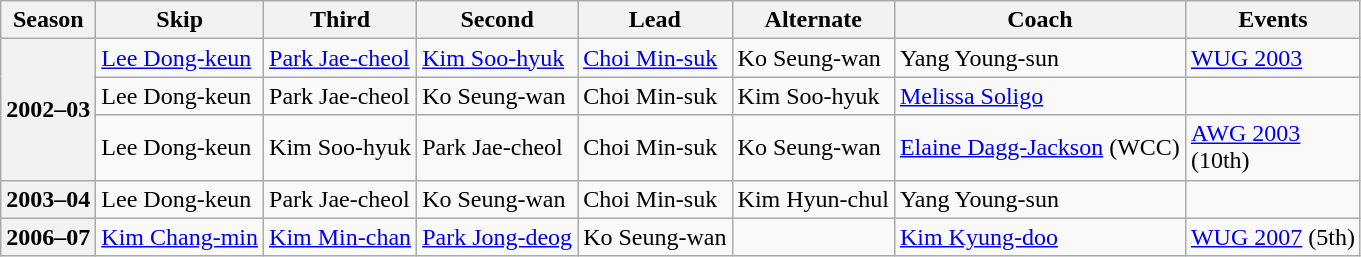<table class="wikitable">
<tr>
<th scope="col">Season</th>
<th scope="col">Skip</th>
<th scope="col">Third</th>
<th scope="col">Second</th>
<th scope="col">Lead</th>
<th scope="col">Alternate</th>
<th scope="col">Coach</th>
<th scope="col">Events</th>
</tr>
<tr>
<th scope="row" rowspan=3>2002–03</th>
<td><a href='#'>Lee Dong-keun</a></td>
<td><a href='#'>Park Jae-cheol</a></td>
<td><a href='#'>Kim Soo-hyuk</a></td>
<td><a href='#'>Choi Min-suk</a></td>
<td>Ko Seung-wan</td>
<td>Yang Young-sun</td>
<td><a href='#'>WUG 2003</a> </td>
</tr>
<tr>
<td>Lee Dong-keun</td>
<td>Park Jae-cheol</td>
<td>Ko Seung-wan</td>
<td>Choi Min-suk</td>
<td>Kim Soo-hyuk</td>
<td><a href='#'>Melissa Soligo</a></td>
<td> </td>
</tr>
<tr>
<td>Lee Dong-keun</td>
<td>Kim Soo-hyuk</td>
<td>Park Jae-cheol</td>
<td>Choi Min-suk</td>
<td>Ko Seung-wan</td>
<td><a href='#'>Elaine Dagg-Jackson</a> (WCC)</td>
<td><a href='#'>AWG 2003</a> <br> (10th)</td>
</tr>
<tr>
<th scope="row">2003–04</th>
<td>Lee Dong-keun</td>
<td>Park Jae-cheol</td>
<td>Ko Seung-wan</td>
<td>Choi Min-suk</td>
<td>Kim Hyun-chul</td>
<td>Yang Young-sun</td>
<td> </td>
</tr>
<tr>
<th scope="row">2006–07</th>
<td><a href='#'>Kim Chang-min</a></td>
<td><a href='#'>Kim Min-chan</a></td>
<td><a href='#'>Park Jong-deog</a></td>
<td>Ko Seung-wan</td>
<td></td>
<td><a href='#'>Kim Kyung-doo</a></td>
<td><a href='#'>WUG 2007</a> (5th)</td>
</tr>
</table>
